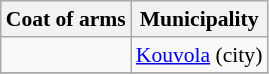<table class="wikitable" style="font-size: 90%; text-align: center; line-height: normal; margin-left: 30px;">
<tr>
<th>Coat of arms</th>
<th>Municipality</th>
</tr>
<tr>
<td align=left></td>
<td><a href='#'>Kouvola</a> (city)</td>
</tr>
<tr>
</tr>
</table>
